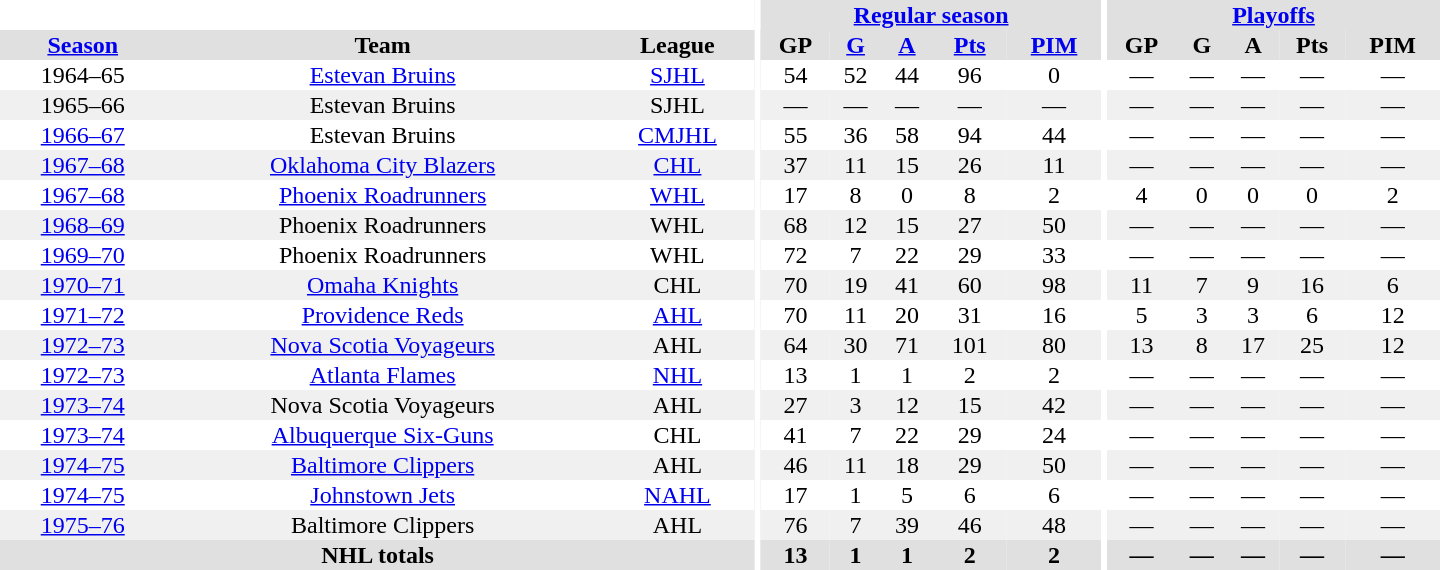<table border="0" cellpadding="1" cellspacing="0" style="text-align:center; width:60em">
<tr bgcolor="#e0e0e0">
<th colspan="3" bgcolor="#ffffff"></th>
<th rowspan="100" bgcolor="#ffffff"></th>
<th colspan="5"><a href='#'>Regular season</a></th>
<th rowspan="100" bgcolor="#ffffff"></th>
<th colspan="5"><a href='#'>Playoffs</a></th>
</tr>
<tr bgcolor="#e0e0e0">
<th><a href='#'>Season</a></th>
<th>Team</th>
<th>League</th>
<th>GP</th>
<th><a href='#'>G</a></th>
<th><a href='#'>A</a></th>
<th><a href='#'>Pts</a></th>
<th><a href='#'>PIM</a></th>
<th>GP</th>
<th>G</th>
<th>A</th>
<th>Pts</th>
<th>PIM</th>
</tr>
<tr>
<td>1964–65</td>
<td><a href='#'>Estevan Bruins</a></td>
<td><a href='#'>SJHL</a></td>
<td>54</td>
<td>52</td>
<td>44</td>
<td>96</td>
<td>0</td>
<td>—</td>
<td>—</td>
<td>—</td>
<td>—</td>
<td>—</td>
</tr>
<tr bgcolor="#f0f0f0">
<td>1965–66</td>
<td>Estevan Bruins</td>
<td>SJHL</td>
<td>—</td>
<td>—</td>
<td>—</td>
<td>—</td>
<td>—</td>
<td>—</td>
<td>—</td>
<td>—</td>
<td>—</td>
<td>—</td>
</tr>
<tr>
<td><a href='#'>1966–67</a></td>
<td>Estevan Bruins</td>
<td><a href='#'>CMJHL</a></td>
<td>55</td>
<td>36</td>
<td>58</td>
<td>94</td>
<td>44</td>
<td>—</td>
<td>—</td>
<td>—</td>
<td>—</td>
<td>—</td>
</tr>
<tr bgcolor="#f0f0f0">
<td><a href='#'>1967–68</a></td>
<td><a href='#'>Oklahoma City Blazers</a></td>
<td><a href='#'>CHL</a></td>
<td>37</td>
<td>11</td>
<td>15</td>
<td>26</td>
<td>11</td>
<td>—</td>
<td>—</td>
<td>—</td>
<td>—</td>
<td>—</td>
</tr>
<tr>
<td><a href='#'>1967–68</a></td>
<td><a href='#'>Phoenix Roadrunners</a></td>
<td><a href='#'>WHL</a></td>
<td>17</td>
<td>8</td>
<td>0</td>
<td>8</td>
<td>2</td>
<td>4</td>
<td>0</td>
<td>0</td>
<td>0</td>
<td>2</td>
</tr>
<tr bgcolor="#f0f0f0">
<td><a href='#'>1968–69</a></td>
<td>Phoenix Roadrunners</td>
<td>WHL</td>
<td>68</td>
<td>12</td>
<td>15</td>
<td>27</td>
<td>50</td>
<td>—</td>
<td>—</td>
<td>—</td>
<td>—</td>
<td>—</td>
</tr>
<tr>
<td><a href='#'>1969–70</a></td>
<td>Phoenix Roadrunners</td>
<td>WHL</td>
<td>72</td>
<td>7</td>
<td>22</td>
<td>29</td>
<td>33</td>
<td>—</td>
<td>—</td>
<td>—</td>
<td>—</td>
<td>—</td>
</tr>
<tr bgcolor="#f0f0f0">
<td><a href='#'>1970–71</a></td>
<td><a href='#'>Omaha Knights</a></td>
<td>CHL</td>
<td>70</td>
<td>19</td>
<td>41</td>
<td>60</td>
<td>98</td>
<td>11</td>
<td>7</td>
<td>9</td>
<td>16</td>
<td>6</td>
</tr>
<tr>
<td><a href='#'>1971–72</a></td>
<td><a href='#'>Providence Reds</a></td>
<td><a href='#'>AHL</a></td>
<td>70</td>
<td>11</td>
<td>20</td>
<td>31</td>
<td>16</td>
<td>5</td>
<td>3</td>
<td>3</td>
<td>6</td>
<td>12</td>
</tr>
<tr>
</tr>
<tr bgcolor="#f0f0f0">
<td><a href='#'>1972–73</a></td>
<td><a href='#'>Nova Scotia Voyageurs</a></td>
<td>AHL</td>
<td>64</td>
<td>30</td>
<td>71</td>
<td>101</td>
<td>80</td>
<td>13</td>
<td>8</td>
<td>17</td>
<td>25</td>
<td>12</td>
</tr>
<tr>
<td><a href='#'>1972–73</a></td>
<td><a href='#'>Atlanta Flames</a></td>
<td><a href='#'>NHL</a></td>
<td>13</td>
<td>1</td>
<td>1</td>
<td>2</td>
<td>2</td>
<td>—</td>
<td>—</td>
<td>—</td>
<td>—</td>
<td>—</td>
</tr>
<tr bgcolor="#f0f0f0">
<td><a href='#'>1973–74</a></td>
<td>Nova Scotia Voyageurs</td>
<td>AHL</td>
<td>27</td>
<td>3</td>
<td>12</td>
<td>15</td>
<td>42</td>
<td>—</td>
<td>—</td>
<td>—</td>
<td>—</td>
<td>—</td>
</tr>
<tr>
<td><a href='#'>1973–74</a></td>
<td><a href='#'>Albuquerque Six-Guns</a></td>
<td>CHL</td>
<td>41</td>
<td>7</td>
<td>22</td>
<td>29</td>
<td>24</td>
<td>—</td>
<td>—</td>
<td>—</td>
<td>—</td>
<td>—</td>
</tr>
<tr bgcolor="#f0f0f0">
<td><a href='#'>1974–75</a></td>
<td><a href='#'>Baltimore Clippers</a></td>
<td>AHL</td>
<td>46</td>
<td>11</td>
<td>18</td>
<td>29</td>
<td>50</td>
<td>—</td>
<td>—</td>
<td>—</td>
<td>—</td>
<td>—</td>
</tr>
<tr>
<td><a href='#'>1974–75</a></td>
<td><a href='#'>Johnstown Jets</a></td>
<td><a href='#'>NAHL</a></td>
<td>17</td>
<td>1</td>
<td>5</td>
<td>6</td>
<td>6</td>
<td>—</td>
<td>—</td>
<td>—</td>
<td>—</td>
<td>—</td>
</tr>
<tr bgcolor="#f0f0f0">
<td><a href='#'>1975–76</a></td>
<td>Baltimore Clippers</td>
<td>AHL</td>
<td>76</td>
<td>7</td>
<td>39</td>
<td>46</td>
<td>48</td>
<td>—</td>
<td>—</td>
<td>—</td>
<td>—</td>
<td>—</td>
</tr>
<tr bgcolor="#e0e0e0">
<th colspan="3">NHL totals</th>
<th>13</th>
<th>1</th>
<th>1</th>
<th>2</th>
<th>2</th>
<th>—</th>
<th>—</th>
<th>—</th>
<th>—</th>
<th>—</th>
</tr>
</table>
